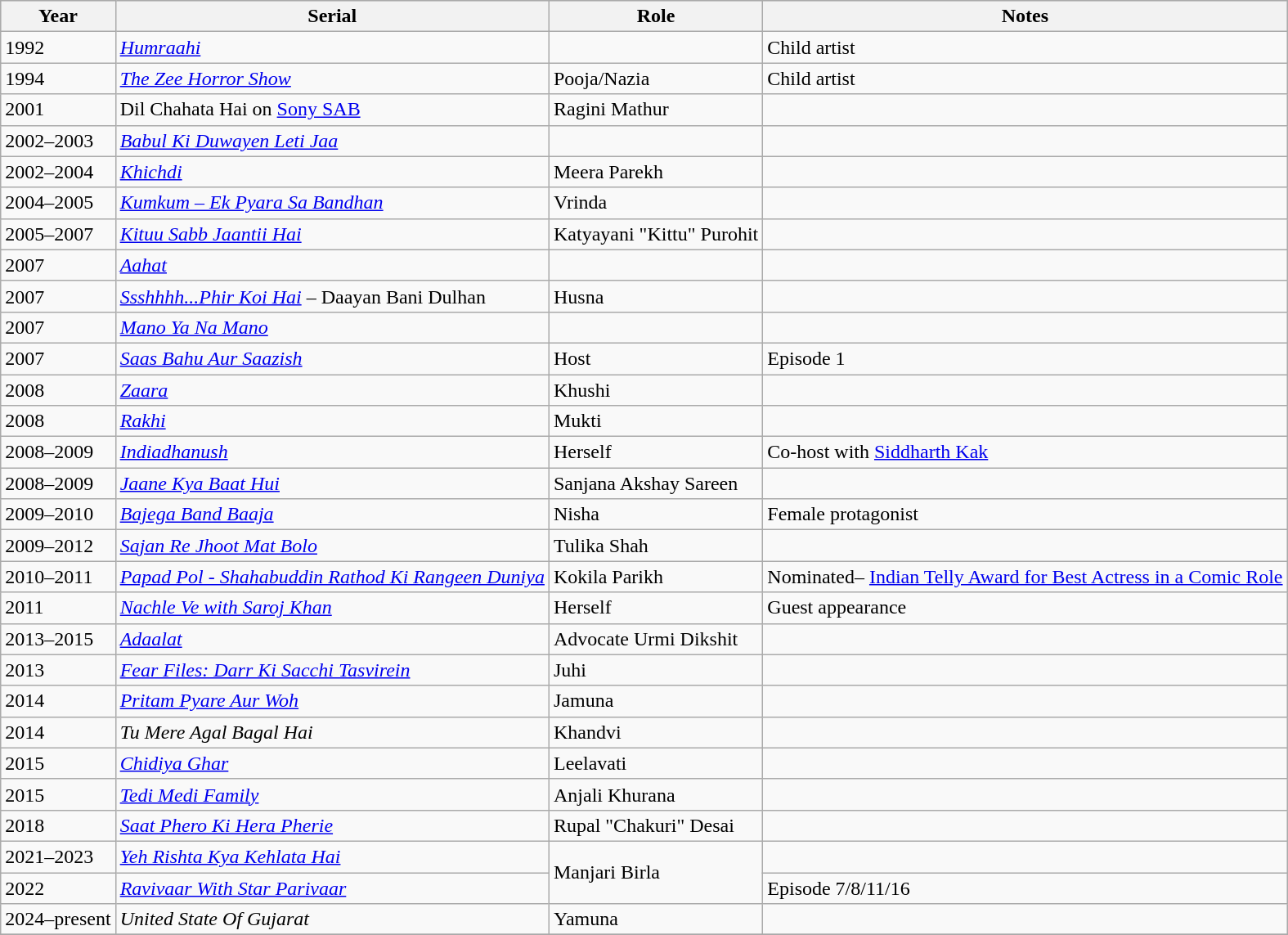<table class="wikitable sortable plainrowheaders" style="font-size:100%">
<tr style="background:#ccc; text-align:center;">
<th scope="col">Year</th>
<th scope="col">Serial</th>
<th scope="col">Role</th>
<th class="unsortable" scope="col">Notes</th>
</tr>
<tr>
<td>1992</td>
<td><em><a href='#'>Humraahi</a></em></td>
<td></td>
<td>Child artist</td>
</tr>
<tr>
<td>1994</td>
<td><em><a href='#'>The Zee Horror Show</a></em></td>
<td>Pooja/Nazia</td>
<td>Child artist</td>
</tr>
<tr>
<td>2001</td>
<td>Dil Chahata Hai on <a href='#'>Sony SAB</a></td>
<td>Ragini Mathur</td>
<td></td>
</tr>
<tr>
<td>2002–2003</td>
<td><em><a href='#'>Babul Ki Duwayen Leti Jaa</a></em></td>
<td></td>
<td></td>
</tr>
<tr>
<td>2002–2004</td>
<td><em><a href='#'>Khichdi</a></em></td>
<td>Meera Parekh</td>
<td></td>
</tr>
<tr>
<td>2004–2005</td>
<td><em><a href='#'>Kumkum – Ek Pyara Sa Bandhan</a></em></td>
<td>Vrinda</td>
<td></td>
</tr>
<tr>
<td>2005–2007</td>
<td><em><a href='#'>Kituu Sabb Jaantii Hai</a></em></td>
<td>Katyayani "Kittu" Purohit</td>
<td></td>
</tr>
<tr>
<td>2007</td>
<td><em><a href='#'>Aahat</a></em></td>
<td></td>
<td></td>
</tr>
<tr>
<td>2007</td>
<td><em><a href='#'>Ssshhhh...Phir Koi Hai</a></em> – Daayan Bani Dulhan</td>
<td>Husna</td>
<td></td>
</tr>
<tr>
<td>2007</td>
<td><em><a href='#'>Mano Ya Na Mano</a></em></td>
<td></td>
<td></td>
</tr>
<tr>
<td>2007</td>
<td><em><a href='#'>Saas Bahu Aur Saazish</a></em></td>
<td>Host</td>
<td>Episode 1</td>
</tr>
<tr>
<td>2008</td>
<td><em><a href='#'>Zaara</a></em></td>
<td>Khushi</td>
<td></td>
</tr>
<tr>
<td>2008</td>
<td><em><a href='#'>Rakhi</a></em></td>
<td>Mukti</td>
<td></td>
</tr>
<tr>
<td>2008–2009</td>
<td><em><a href='#'>Indiadhanush</a></em></td>
<td>Herself</td>
<td>Co-host with <a href='#'>Siddharth Kak</a></td>
</tr>
<tr>
<td>2008–2009</td>
<td><em><a href='#'>Jaane Kya Baat Hui</a></em></td>
<td>Sanjana Akshay Sareen</td>
<td></td>
</tr>
<tr>
<td>2009–2010</td>
<td><em><a href='#'>Bajega Band Baaja</a></em></td>
<td>Nisha</td>
<td>Female protagonist</td>
</tr>
<tr>
<td>2009–2012</td>
<td><em><a href='#'>Sajan Re Jhoot Mat Bolo</a></em></td>
<td>Tulika Shah</td>
<td></td>
</tr>
<tr>
<td>2010–2011</td>
<td><em><a href='#'>Papad Pol - Shahabuddin Rathod Ki Rangeen Duniya</a></em></td>
<td>Kokila Parikh</td>
<td>Nominated– <a href='#'>Indian Telly Award for Best Actress in a Comic Role</a></td>
</tr>
<tr>
<td>2011</td>
<td><em><a href='#'>Nachle Ve with Saroj Khan</a></em></td>
<td>Herself</td>
<td>Guest appearance</td>
</tr>
<tr>
<td>2013–2015</td>
<td><em><a href='#'>Adaalat</a></em></td>
<td>Advocate Urmi Dikshit</td>
<td></td>
</tr>
<tr>
<td>2013</td>
<td><em><a href='#'>Fear Files: Darr Ki Sacchi Tasvirein</a></em></td>
<td>Juhi</td>
<td></td>
</tr>
<tr>
<td>2014</td>
<td><em><a href='#'>Pritam Pyare Aur Woh</a></em></td>
<td>Jamuna</td>
<td></td>
</tr>
<tr>
<td>2014</td>
<td><em>Tu Mere Agal Bagal Hai</em></td>
<td>Khandvi</td>
<td></td>
</tr>
<tr>
<td>2015</td>
<td><em><a href='#'>Chidiya Ghar</a></em></td>
<td>Leelavati</td>
<td></td>
</tr>
<tr>
<td>2015</td>
<td><em><a href='#'>Tedi Medi Family</a></em></td>
<td>Anjali Khurana</td>
<td></td>
</tr>
<tr>
<td>2018</td>
<td><em><a href='#'>Saat Phero Ki Hera Pherie</a></em></td>
<td>Rupal "Chakuri" Desai</td>
<td></td>
</tr>
<tr>
<td>2021–2023</td>
<td><em><a href='#'>Yeh Rishta Kya Kehlata Hai</a></em></td>
<td rowspan = "2">Manjari Birla</td>
<td></td>
</tr>
<tr>
<td>2022</td>
<td><em><a href='#'>Ravivaar With Star Parivaar</a></em></td>
<td>Episode 7/8/11/16</td>
</tr>
<tr>
<td>2024–present</td>
<td><em>United State Of Gujarat</em></td>
<td>Yamuna</td>
<td></td>
</tr>
<tr>
</tr>
</table>
